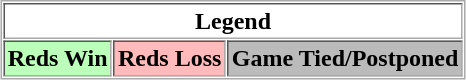<table align="center" border="1" cellpadding="2" cellspacing="1" style="border:1px solid #aaa">
<tr>
<th colspan="3">Legend</th>
</tr>
<tr>
<th bgcolor="bbffbb">Reds Win</th>
<th bgcolor="ffbbbb">Reds Loss</th>
<th bgcolor="bbbbbb">Game Tied/Postponed</th>
</tr>
</table>
